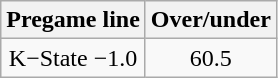<table class="wikitable" style="margin-left: auto; margin-right: auto; border: none; display: inline-table;">
<tr align="center">
<th style=>Pregame line</th>
<th style=>Over/under</th>
</tr>
<tr align="center">
<td>K−State −1.0</td>
<td>60.5</td>
</tr>
</table>
